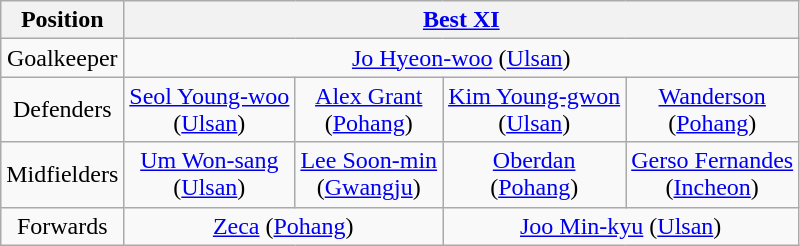<table class="wikitable" style="text-align:center;">
<tr>
<th>Position</th>
<th colspan=4><a href='#'>Best XI</a></th>
</tr>
<tr>
<td align=center>Goalkeeper</td>
<td colspan=4> <a href='#'>Jo Hyeon-woo</a> (<a href='#'>Ulsan</a>)</td>
</tr>
<tr>
<td align=center>Defenders</td>
<td> <a href='#'>Seol Young-woo</a><br> (<a href='#'>Ulsan</a>)</td>
<td> <a href='#'>Alex Grant</a><br> (<a href='#'>Pohang</a>)</td>
<td> <a href='#'>Kim Young-gwon</a><br> (<a href='#'>Ulsan</a>)</td>
<td> <a href='#'>Wanderson</a><br> (<a href='#'>Pohang</a>)</td>
</tr>
<tr>
<td align=center>Midfielders</td>
<td> <a href='#'>Um Won-sang</a><br> (<a href='#'>Ulsan</a>)</td>
<td> <a href='#'>Lee Soon-min</a><br> (<a href='#'>Gwangju</a>)</td>
<td> <a href='#'>Oberdan</a><br> (<a href='#'>Pohang</a>)</td>
<td> <a href='#'>Gerso Fernandes</a><br> (<a href='#'>Incheon</a>)</td>
</tr>
<tr>
<td align=center>Forwards</td>
<td colspan=2> <a href='#'>Zeca</a> (<a href='#'>Pohang</a>)</td>
<td colspan=2> <a href='#'>Joo Min-kyu</a> (<a href='#'>Ulsan</a>)</td>
</tr>
</table>
